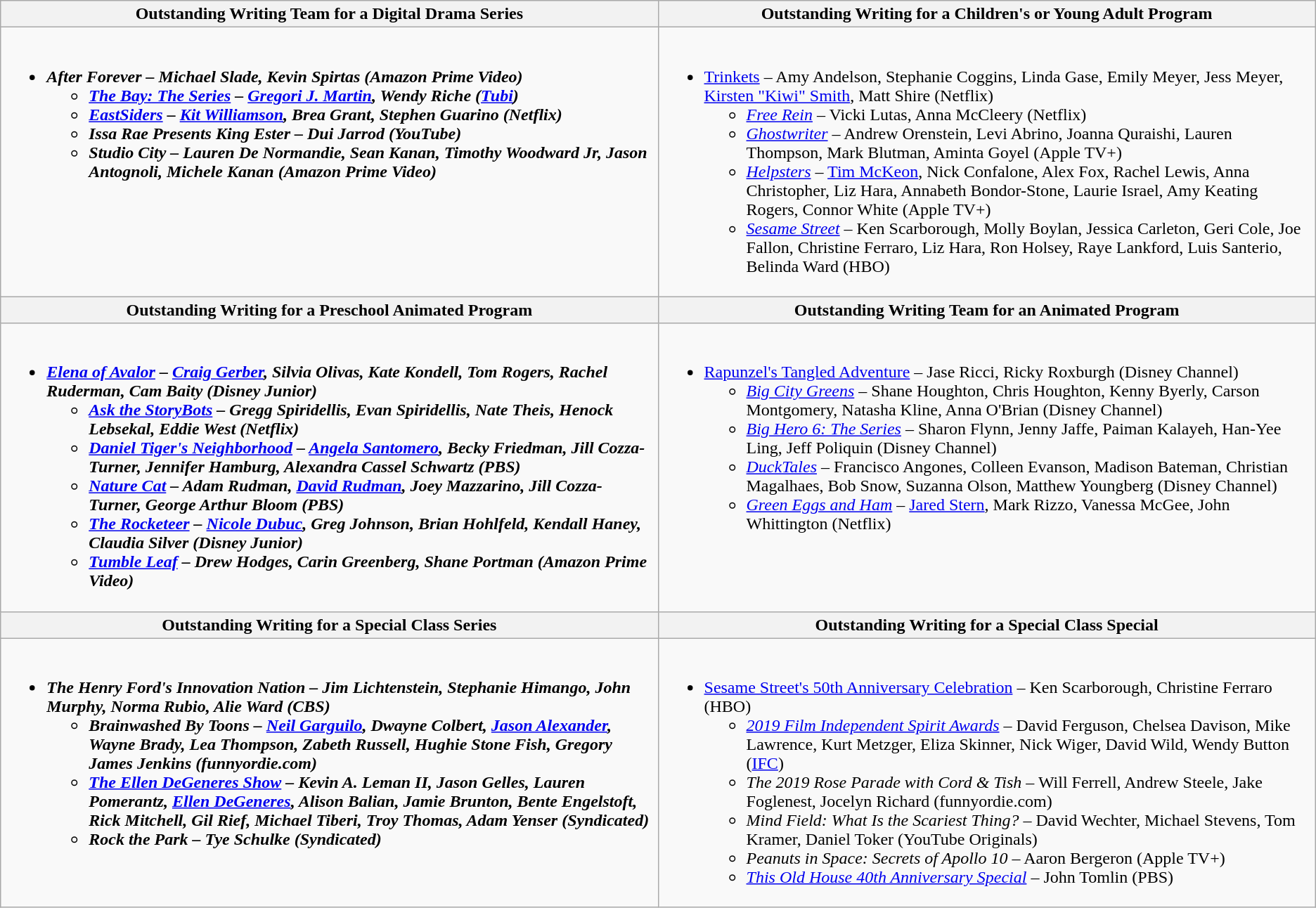<table class=wikitable>
<tr>
<th style="width:50%">Outstanding Writing Team for a Digital Drama Series</th>
<th style="width:50%">Outstanding Writing for a Children's or Young Adult Program</th>
</tr>
<tr>
<td valign="top"><br><ul><li><strong><em>After Forever<em> – Michael Slade, Kevin Spirtas (Amazon Prime Video)<strong><ul><li></em><a href='#'>The Bay: The Series</a><em> – <a href='#'>Gregori J. Martin</a>, Wendy Riche (<a href='#'>Tubi</a>)</li><li></em><a href='#'>EastSiders</a><em> – <a href='#'>Kit Williamson</a>, Brea Grant, Stephen Guarino (Netflix)</li><li></em>Issa Rae Presents King Ester<em> – Dui Jarrod (YouTube)</li><li></em>Studio City<em> – Lauren De Normandie, Sean Kanan, Timothy Woodward Jr, Jason Antognoli, Michele Kanan (Amazon Prime Video)</li></ul></li></ul></td>
<td valign="top"><br><ul><li></em></strong><a href='#'>Trinkets</a></em> – Amy Andelson, Stephanie Coggins, Linda Gase, Emily Meyer, Jess Meyer, <a href='#'>Kirsten "Kiwi" Smith</a>, Matt Shire (Netflix)</strong><ul><li><em><a href='#'>Free Rein</a></em> – Vicki Lutas, Anna McCleery (Netflix)</li><li><em><a href='#'>Ghostwriter</a></em> – Andrew Orenstein, Levi Abrino, Joanna Quraishi, Lauren Thompson, Mark Blutman, Aminta Goyel (Apple TV+)</li><li><em><a href='#'>Helpsters</a></em> – <a href='#'>Tim McKeon</a>, Nick Confalone, Alex Fox, Rachel Lewis, Anna Christopher, Liz Hara, Annabeth Bondor-Stone, Laurie Israel, Amy Keating Rogers, Connor White (Apple TV+)</li><li><em><a href='#'>Sesame Street</a></em> – Ken Scarborough, Molly Boylan, Jessica Carleton, Geri Cole, Joe Fallon, Christine Ferraro, Liz Hara, Ron Holsey, Raye Lankford, Luis Santerio, Belinda Ward (HBO)</li></ul></li></ul></td>
</tr>
<tr>
<th style="width:50%">Outstanding Writing for a Preschool Animated Program</th>
<th style="width:50%">Outstanding Writing Team for an Animated Program</th>
</tr>
<tr>
<td valign="top"><br><ul><li><strong><em><a href='#'>Elena of Avalor</a><em> – <a href='#'>Craig Gerber</a>, Silvia Olivas, Kate Kondell, Tom Rogers, Rachel Ruderman, Cam Baity (Disney Junior)<strong><ul><li></em><a href='#'>Ask the StoryBots</a><em> – Gregg Spiridellis, Evan Spiridellis, Nate Theis, Henock Lebsekal, Eddie West (Netflix)</li><li></em><a href='#'>Daniel Tiger's Neighborhood</a><em> – <a href='#'>Angela Santomero</a>, Becky Friedman, Jill Cozza-Turner, Jennifer Hamburg, Alexandra Cassel Schwartz (PBS)</li><li></em><a href='#'>Nature Cat</a><em> – Adam Rudman, <a href='#'>David Rudman</a>, Joey Mazzarino, Jill Cozza-Turner, George Arthur Bloom (PBS)</li><li></em><a href='#'>The Rocketeer</a><em> – <a href='#'>Nicole Dubuc</a>, Greg Johnson, Brian Hohlfeld, Kendall Haney, Claudia Silver (Disney Junior)</li><li></em><a href='#'>Tumble Leaf</a><em> – Drew Hodges, Carin Greenberg, Shane Portman (Amazon Prime Video)</li></ul></li></ul></td>
<td valign="top"><br><ul><li></em></strong><a href='#'>Rapunzel's Tangled Adventure</a></em> – Jase Ricci, Ricky Roxburgh (Disney Channel)</strong><ul><li><em><a href='#'>Big City Greens</a></em> – Shane Houghton, Chris Houghton, Kenny Byerly, Carson Montgomery, Natasha Kline, Anna O'Brian (Disney Channel)</li><li><em><a href='#'>Big Hero 6: The Series</a></em> – Sharon Flynn, Jenny Jaffe, Paiman Kalayeh, Han-Yee Ling, Jeff Poliquin (Disney Channel)</li><li><em><a href='#'>DuckTales</a></em> – Francisco Angones, Colleen Evanson, Madison Bateman, Christian Magalhaes, Bob Snow, Suzanna Olson, Matthew Youngberg (Disney Channel)</li><li><em><a href='#'>Green Eggs and Ham</a></em> – <a href='#'>Jared Stern</a>, Mark Rizzo, Vanessa McGee, John Whittington (Netflix)</li></ul></li></ul></td>
</tr>
<tr>
<th style="width:50%">Outstanding Writing for a Special Class Series</th>
<th style="width:50%">Outstanding Writing for a Special Class Special</th>
</tr>
<tr>
<td valign="top"><br><ul><li><strong><em>The Henry Ford's Innovation Nation<em> – Jim Lichtenstein, Stephanie Himango, John Murphy, Norma Rubio, Alie Ward (CBS)<strong><ul><li></em>Brainwashed By Toons<em> – <a href='#'>Neil Garguilo</a>, Dwayne Colbert, <a href='#'>Jason Alexander</a>, Wayne Brady, Lea Thompson, Zabeth Russell, Hughie Stone Fish, Gregory James Jenkins (funnyordie.com)</li><li></em><a href='#'>The Ellen DeGeneres Show</a><em> – Kevin A. Leman II, Jason Gelles, Lauren Pomerantz, <a href='#'>Ellen DeGeneres</a>, Alison Balian, Jamie Brunton, Bente Engelstoft, Rick Mitchell, Gil Rief, Michael Tiberi, Troy Thomas, Adam Yenser (Syndicated)</li><li></em>Rock the Park<em> – Tye Schulke (Syndicated)</li></ul></li></ul></td>
<td valign="top"><br><ul><li></em></strong><a href='#'>Sesame Street's 50th Anniversary Celebration</a></em> – Ken Scarborough, Christine Ferraro (HBO)</strong><ul><li><em><a href='#'>2019 Film Independent Spirit Awards</a></em> – David Ferguson, Chelsea Davison, Mike Lawrence, Kurt Metzger, Eliza Skinner, Nick Wiger, David Wild, Wendy Button (<a href='#'>IFC</a>)</li><li><em>The 2019 Rose Parade with Cord & Tish</em> – Will Ferrell, Andrew Steele, Jake Foglenest, Jocelyn Richard (funnyordie.com)</li><li><em>Mind Field: What Is the Scariest Thing?</em> – David Wechter, Michael Stevens, Tom Kramer, Daniel Toker (YouTube Originals)</li><li><em>Peanuts in Space: Secrets of Apollo 10</em> – Aaron Bergeron (Apple TV+)</li><li><em><a href='#'>This Old House 40th Anniversary Special</a></em> – John Tomlin (PBS)</li></ul></li></ul></td>
</tr>
</table>
